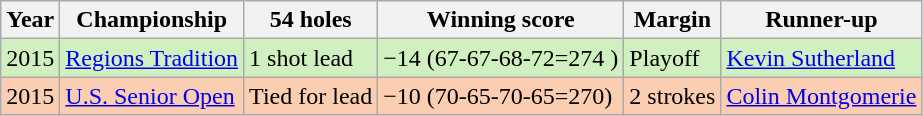<table class="wikitable">
<tr>
<th>Year</th>
<th>Championship</th>
<th>54 holes</th>
<th>Winning score</th>
<th>Margin</th>
<th>Runner-up</th>
</tr>
<tr style="background:#D0F0C0;">
<td>2015</td>
<td><a href='#'>Regions Tradition</a></td>
<td>1 shot lead</td>
<td>−14 (67-67-68-72=274 )</td>
<td>Playoff</td>
<td> <a href='#'>Kevin Sutherland</a></td>
</tr>
<tr style="background:#FBCEB1;">
<td>2015</td>
<td><a href='#'>U.S. Senior Open</a></td>
<td>Tied for lead</td>
<td>−10 (70-65-70-65=270)</td>
<td>2 strokes</td>
<td> <a href='#'>Colin Montgomerie</a></td>
</tr>
</table>
